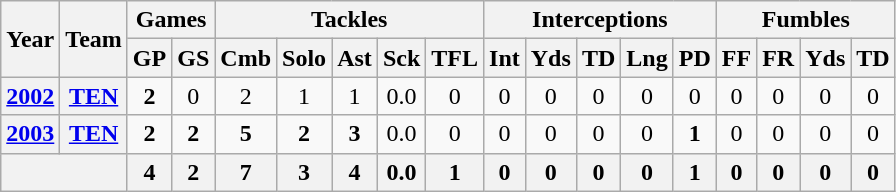<table class="wikitable" style="text-align:center">
<tr>
<th rowspan="2">Year</th>
<th rowspan="2">Team</th>
<th colspan="2">Games</th>
<th colspan="5">Tackles</th>
<th colspan="5">Interceptions</th>
<th colspan="4">Fumbles</th>
</tr>
<tr>
<th>GP</th>
<th>GS</th>
<th>Cmb</th>
<th>Solo</th>
<th>Ast</th>
<th>Sck</th>
<th>TFL</th>
<th>Int</th>
<th>Yds</th>
<th>TD</th>
<th>Lng</th>
<th>PD</th>
<th>FF</th>
<th>FR</th>
<th>Yds</th>
<th>TD</th>
</tr>
<tr>
<th><a href='#'>2002</a></th>
<th><a href='#'>TEN</a></th>
<td><strong>2</strong></td>
<td>0</td>
<td>2</td>
<td>1</td>
<td>1</td>
<td>0.0</td>
<td>0</td>
<td>0</td>
<td>0</td>
<td>0</td>
<td>0</td>
<td>0</td>
<td>0</td>
<td>0</td>
<td>0</td>
<td>0</td>
</tr>
<tr>
<th><a href='#'>2003</a></th>
<th><a href='#'>TEN</a></th>
<td><strong>2</strong></td>
<td><strong>2</strong></td>
<td><strong>5</strong></td>
<td><strong>2</strong></td>
<td><strong>3</strong></td>
<td>0.0</td>
<td>0</td>
<td>0</td>
<td>0</td>
<td>0</td>
<td>0</td>
<td><strong>1</strong></td>
<td>0</td>
<td>0</td>
<td>0</td>
<td>0</td>
</tr>
<tr>
<th colspan="2"></th>
<th>4</th>
<th>2</th>
<th>7</th>
<th>3</th>
<th>4</th>
<th>0.0</th>
<th>1</th>
<th>0</th>
<th>0</th>
<th>0</th>
<th>0</th>
<th>1</th>
<th>0</th>
<th>0</th>
<th>0</th>
<th>0</th>
</tr>
</table>
